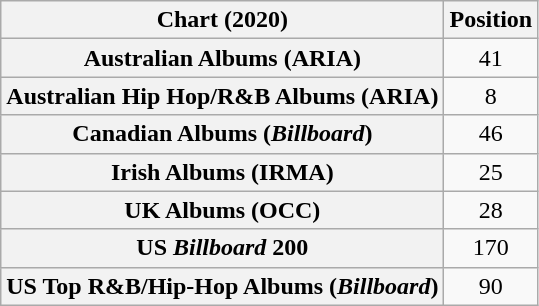<table class="wikitable sortable plainrowheaders" style="text-align:center;">
<tr>
<th scope="col">Chart (2020)</th>
<th scope="col">Position</th>
</tr>
<tr>
<th scope="row">Australian Albums (ARIA)</th>
<td>41</td>
</tr>
<tr>
<th scope="row">Australian Hip Hop/R&B Albums (ARIA)</th>
<td>8</td>
</tr>
<tr>
<th scope="row">Canadian Albums (<em>Billboard</em>)</th>
<td>46</td>
</tr>
<tr>
<th scope="row">Irish Albums (IRMA)</th>
<td>25</td>
</tr>
<tr>
<th scope="row">UK Albums (OCC)</th>
<td>28</td>
</tr>
<tr>
<th scope="row">US <em>Billboard</em> 200</th>
<td>170</td>
</tr>
<tr>
<th scope="row">US Top R&B/Hip-Hop Albums (<em>Billboard</em>)</th>
<td>90</td>
</tr>
</table>
